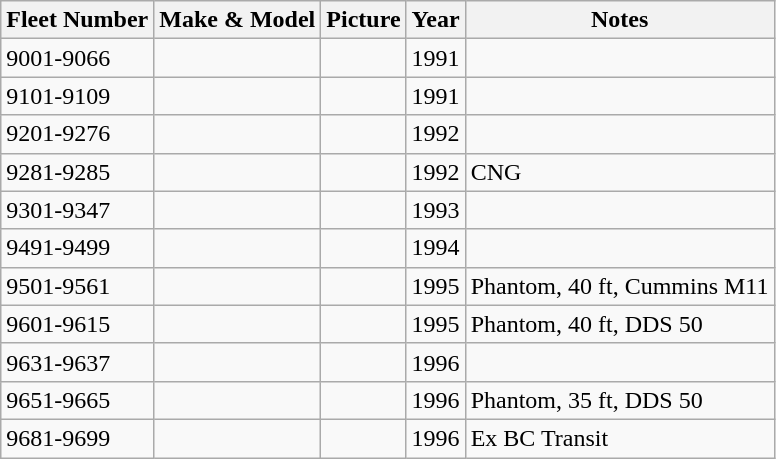<table class="wikitable sortable mw-collapsible mw-collapsed">
<tr>
<th>Fleet Number</th>
<th>Make & Model</th>
<th>Picture</th>
<th>Year</th>
<th>Notes</th>
</tr>
<tr>
<td>9001-9066</td>
<td></td>
<td></td>
<td>1991</td>
<td></td>
</tr>
<tr>
<td>9101-9109</td>
<td></td>
<td></td>
<td>1991</td>
<td></td>
</tr>
<tr>
<td>9201-9276</td>
<td></td>
<td></td>
<td>1992</td>
<td></td>
</tr>
<tr>
<td>9281-9285</td>
<td></td>
<td></td>
<td>1992</td>
<td>CNG</td>
</tr>
<tr>
<td>9301-9347</td>
<td></td>
<td></td>
<td>1993</td>
<td></td>
</tr>
<tr>
<td>9491-9499</td>
<td></td>
<td></td>
<td>1994</td>
<td></td>
</tr>
<tr>
<td>9501-9561</td>
<td></td>
<td></td>
<td>1995</td>
<td>Phantom, 40 ft, Cummins M11</td>
</tr>
<tr>
<td>9601-9615</td>
<td></td>
<td></td>
<td>1995</td>
<td>Phantom,  40 ft, DDS 50</td>
</tr>
<tr>
<td>9631-9637</td>
<td></td>
<td></td>
<td>1996</td>
<td></td>
</tr>
<tr>
<td>9651-9665</td>
<td></td>
<td></td>
<td>1996</td>
<td>Phantom,  35 ft, DDS 50</td>
</tr>
<tr>
<td>9681-9699</td>
<td></td>
<td></td>
<td>1996</td>
<td>Ex BC Transit</td>
</tr>
</table>
